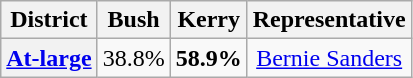<table class=wikitable>
<tr>
<th>District</th>
<th>Bush</th>
<th>Kerry</th>
<th>Representative</th>
</tr>
<tr align=center>
<th><a href='#'>At-large</a></th>
<td>38.8%</td>
<td><strong>58.9%</strong></td>
<td><a href='#'>Bernie Sanders</a></td>
</tr>
</table>
